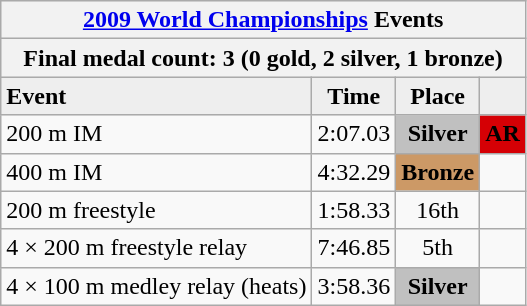<table class="wikitable">
<tr style="background:#eee;">
<th colspan="4"><a href='#'>2009 World Championships</a> Events</th>
</tr>
<tr style="background:#eee;">
<th colspan="4">Final medal count: 3 (0 gold, 2 silver, 1 bronze)</th>
</tr>
<tr style="background:#eee;">
<td><strong>Event</strong></td>
<td style="text-align:center;"><strong>Time</strong></td>
<td style="text-align:center;"><strong>Place</strong></td>
<td></td>
</tr>
<tr>
<td>200 m IM</td>
<td style="text-align:center;">2:07.03</td>
<td style="background:silver; text-align:center;"><strong>Silver</strong></td>
<td style="background:#d50005; text-align:center;"><strong>AR</strong></td>
</tr>
<tr>
<td>400 m IM</td>
<td style="text-align:center;">4:32.29</td>
<td style="background:#c96; text-align:center;"><strong>Bronze</strong></td>
<td></td>
</tr>
<tr>
<td>200 m freestyle</td>
<td style="text-align:center;">1:58.33</td>
<td style="text-align:center;">16th</td>
<td></td>
</tr>
<tr>
<td>4 × 200 m freestyle relay</td>
<td style="text-align:center;">7:46.85</td>
<td bgcolor="" style="text-align:center;">5th</td>
<td></td>
</tr>
<tr>
<td>4 × 100 m medley relay (heats)</td>
<td style="text-align:center;">3:58.36</td>
<td style="background:silver; text-align:center;"><strong>Silver</strong></td>
<td></td>
</tr>
</table>
